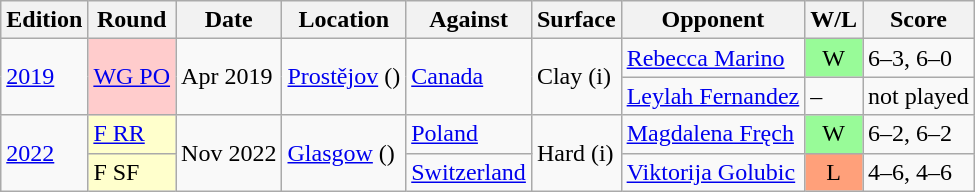<table class="wikitable">
<tr>
<th>Edition</th>
<th>Round</th>
<th>Date</th>
<th>Location</th>
<th>Against</th>
<th>Surface</th>
<th>Opponent</th>
<th>W/L</th>
<th>Score</th>
</tr>
<tr>
<td rowspan="2"><a href='#'>2019</a></td>
<td rowspan="2" bgcolor="ffcccc"><a href='#'>WG PO</a></td>
<td rowspan="2">Apr 2019</td>
<td rowspan="2"><a href='#'>Prostějov</a> ()</td>
<td rowspan="2"> <a href='#'>Canada</a></td>
<td rowspan="2">Clay (i)</td>
<td><a href='#'>Rebecca Marino</a></td>
<td align=center bgcolor=98FB98>W</td>
<td>6–3, 6–0</td>
</tr>
<tr>
<td><a href='#'>Leylah Fernandez</a></td>
<td>–</td>
<td>not played</td>
</tr>
<tr>
<td rowspan="2"><a href='#'>2022</a></td>
<td bgcolor="ffffcc"><a href='#'>F RR</a></td>
<td rowspan="2">Nov 2022</td>
<td rowspan="2"><a href='#'>Glasgow</a> ()</td>
<td> <a href='#'>Poland</a></td>
<td rowspan="2">Hard (i)</td>
<td><a href='#'>Magdalena Fręch</a></td>
<td align=center bgcolor=98FB98>W</td>
<td>6–2, 6–2</td>
</tr>
<tr>
<td bgcolor="ffffcc">F SF</td>
<td> <a href='#'>Switzerland</a></td>
<td><a href='#'>Viktorija Golubic</a></td>
<td align=center bgcolor=ffa07a>L</td>
<td>4–6, 4–6</td>
</tr>
</table>
